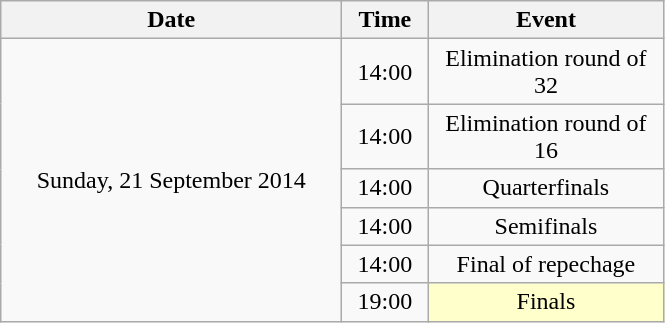<table class = "wikitable" style="text-align:center;">
<tr>
<th width=220>Date</th>
<th width=50>Time</th>
<th width=150>Event</th>
</tr>
<tr>
<td rowspan=6>Sunday, 21 September 2014</td>
<td>14:00</td>
<td>Elimination round of 32</td>
</tr>
<tr>
<td>14:00</td>
<td>Elimination round of 16</td>
</tr>
<tr>
<td>14:00</td>
<td>Quarterfinals</td>
</tr>
<tr>
<td>14:00</td>
<td>Semifinals</td>
</tr>
<tr>
<td>14:00</td>
<td>Final of repechage</td>
</tr>
<tr>
<td>19:00</td>
<td bgcolor=ffffcc>Finals</td>
</tr>
</table>
